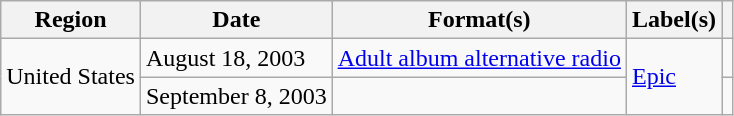<table class="wikitable">
<tr>
<th>Region</th>
<th>Date</th>
<th>Format(s)</th>
<th>Label(s)</th>
<th></th>
</tr>
<tr>
<td rowspan="2">United States</td>
<td>August 18, 2003</td>
<td><a href='#'>Adult album alternative radio</a></td>
<td rowspan="2"><a href='#'>Epic</a></td>
<td></td>
</tr>
<tr>
<td>September 8, 2003</td>
<td></td>
<td></td>
</tr>
</table>
